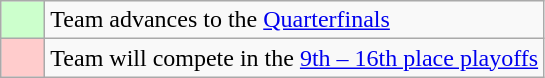<table class="wikitable">
<tr>
<td style="background: #ccffcc; width:22px;"></td>
<td>Team advances to the <a href='#'>Quarterfinals</a></td>
</tr>
<tr>
<td style="background: #ffcccc;"></td>
<td>Team will compete in the <a href='#'>9th – 16th place playoffs</a></td>
</tr>
</table>
